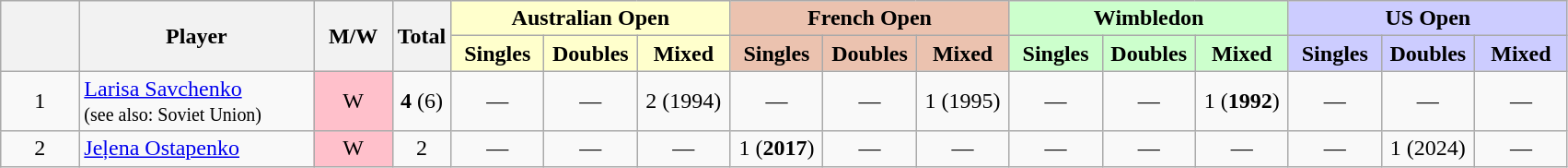<table class="wikitable mw-datatable sortable" style="text-align:center;">
<tr>
<th data-sort-type="number" width="5%" rowspan="2"></th>
<th width="15%" rowspan="2">Player</th>
<th width="5%"  rowspan="2">M/W</th>
<th rowspan="2">Total</th>
<th colspan="3" style="background:#ffc;">Australian Open</th>
<th colspan="3" style="background:#ebc2af;">French Open</th>
<th colspan="3" style="background:#cfc;">Wimbledon</th>
<th colspan="3" style="background:#ccf;">US Open</th>
</tr>
<tr>
<th style="background:#ffc; width:60px;">Singles</th>
<th style="background:#ffc; width:60px;">Doubles</th>
<th style="background:#ffc; width:60px;">Mixed</th>
<th style="background:#ebc2af; width:60px;">Singles</th>
<th style="background:#ebc2af; width:60px;">Doubles</th>
<th style="background:#ebc2af; width:60px;">Mixed</th>
<th style="background:#cfc; width:60px;">Singles</th>
<th style="background:#cfc; width:60px;">Doubles</th>
<th style="background:#cfc; width:60px;">Mixed</th>
<th style="background:#ccf; width:60px;">Singles</th>
<th style="background:#ccf; width:60px;">Doubles</th>
<th style="background:#ccf; width:60px;">Mixed</th>
</tr>
<tr>
<td>1</td>
<td style="text-align:left"><a href='#'>Larisa Savchenko</a><br><small>(see also: Soviet Union)</small></td>
<td style="background:pink;">W</td>
<td><strong>4</strong> (6)</td>
<td>—</td>
<td>—</td>
<td>2 (1994)</td>
<td>—</td>
<td>—</td>
<td>1 (1995)</td>
<td>—</td>
<td>—</td>
<td>1 (<strong>1992</strong>)</td>
<td>—</td>
<td>—</td>
<td>—</td>
</tr>
<tr>
<td>2</td>
<td style="text-align:left"><a href='#'>Jeļena Ostapenko</a></td>
<td style="background:pink;">W</td>
<td>2</td>
<td>—</td>
<td>—</td>
<td>—</td>
<td>1 (<strong>2017</strong>)</td>
<td>—</td>
<td>—</td>
<td>—</td>
<td>—</td>
<td>—</td>
<td>—</td>
<td>1 (2024)</td>
<td>—</td>
</tr>
</table>
